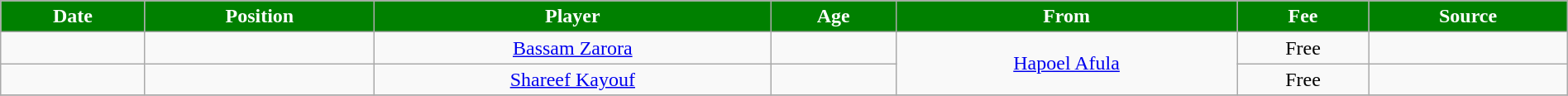<table class="wikitable sortable" style="text-align:center; width:100%;">
<tr>
<th scope="col" style="background:#008000; color:white;">Date</th>
<th scope="col" style="background:#008000; color:white;">Position</th>
<th scope="col" style="background:#008000; color:white;">Player</th>
<th scope="col" style="background:#008000; color:white;">Age</th>
<th scope="col" style="background:#008000; color:white;">From</th>
<th scope="col" style="background:#008000; color:white;" data-sort-type="currency">Fee</th>
<th scope="col" style="background:#008000; color:white;" class="unsortable">Source</th>
</tr>
<tr>
<td></td>
<td></td>
<td> <a href='#'>Bassam Zarora</a></td>
<td></td>
<td rowspan="2"> <a href='#'>Hapoel Afula</a></td>
<td>Free</td>
<td></td>
</tr>
<tr>
<td></td>
<td></td>
<td> <a href='#'>Shareef Kayouf</a></td>
<td></td>
<td>Free</td>
<td></td>
</tr>
<tr>
</tr>
</table>
